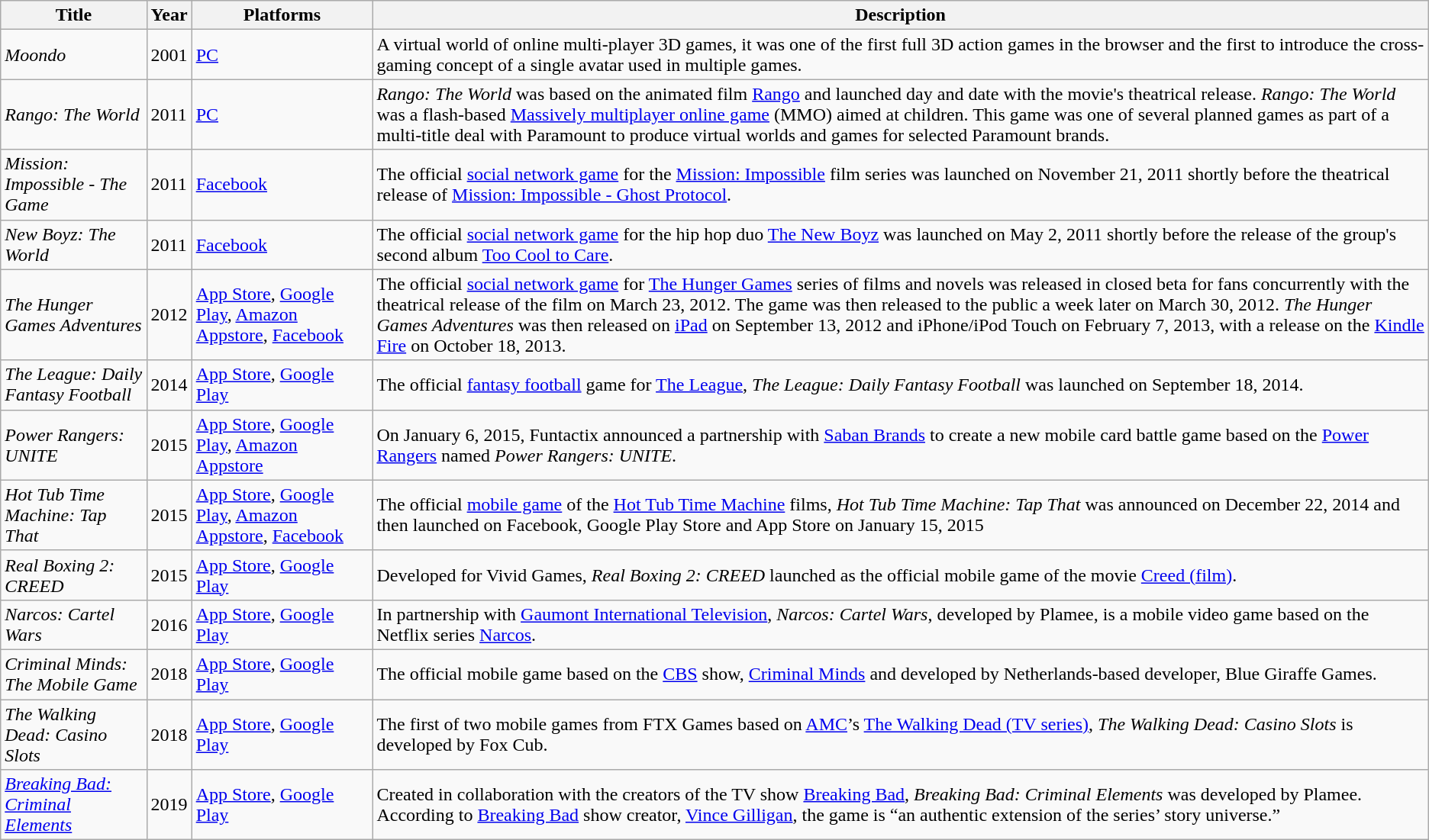<table class="wikitable sortable">
<tr>
<th scope="col">Title</th>
<th scope="col">Year</th>
<th scope="col">Platforms</th>
<th scope="col">Description</th>
</tr>
<tr>
<td><em>Moondo</em></td>
<td>2001</td>
<td><a href='#'>PC</a></td>
<td>A virtual world of online multi-player 3D games, it was one of the first full 3D action games in the browser and the first to introduce the cross-gaming concept of a single avatar used in multiple games.</td>
</tr>
<tr>
<td><em>Rango: The World</em></td>
<td>2011</td>
<td><a href='#'>PC</a></td>
<td><em>Rango: The World</em> was based on the animated film <a href='#'>Rango</a> and launched day and date with the movie's theatrical release. <em>Rango: The World</em> was a flash-based <a href='#'>Massively multiplayer online game</a> (MMO) aimed at children. This game was one of several planned games as part of a multi-title deal with Paramount to produce virtual worlds and games for selected Paramount brands.</td>
</tr>
<tr>
<td><em>Mission: Impossible - The Game</em></td>
<td>2011</td>
<td><a href='#'>Facebook</a></td>
<td>The official <a href='#'>social network game</a> for the <a href='#'>Mission: Impossible</a> film series was launched on November 21, 2011 shortly before the theatrical release of <a href='#'>Mission: Impossible - Ghost Protocol</a>.</td>
</tr>
<tr>
<td><em>New Boyz: The World</em></td>
<td>2011</td>
<td><a href='#'>Facebook</a></td>
<td>The official <a href='#'>social network game</a> for the hip hop duo <a href='#'>The New Boyz</a> was launched on May 2, 2011 shortly before the release of the group's second album <a href='#'>Too Cool to Care</a>.</td>
</tr>
<tr>
<td><em>The Hunger Games Adventures</em></td>
<td>2012</td>
<td><a href='#'>App Store</a>, <a href='#'>Google Play</a>, <a href='#'>Amazon Appstore</a>, <a href='#'>Facebook</a></td>
<td>The official <a href='#'>social network game</a> for <a href='#'>The Hunger Games</a> series of films and novels was released in closed beta for fans concurrently with the theatrical release of the film on March 23, 2012. The game was then released to the public a week later on March 30, 2012. <em>The Hunger Games Adventures</em> was then released on <a href='#'>iPad</a> on September 13, 2012 and iPhone/iPod Touch on February 7, 2013, with a release on the <a href='#'>Kindle Fire</a> on October 18, 2013.</td>
</tr>
<tr>
<td><em>The League: Daily Fantasy Football</em></td>
<td>2014</td>
<td><a href='#'>App Store</a>, <a href='#'>Google Play</a></td>
<td>The official <a href='#'>fantasy football</a> game for <a href='#'>The League</a>, <em>The League: Daily Fantasy Football</em> was launched on September 18, 2014.</td>
</tr>
<tr>
<td><em>Power Rangers: UNITE</em></td>
<td>2015</td>
<td><a href='#'>App Store</a>, <a href='#'>Google Play</a>, <a href='#'>Amazon Appstore</a></td>
<td>On January 6, 2015, Funtactix announced a partnership with <a href='#'>Saban Brands</a> to create a new mobile card battle game based on the <a href='#'>Power Rangers</a> named <em>Power Rangers: UNITE</em>.</td>
</tr>
<tr>
<td><em>Hot Tub Time Machine: Tap That</em></td>
<td>2015</td>
<td><a href='#'>App Store</a>, <a href='#'>Google Play</a>, <a href='#'>Amazon Appstore</a>, <a href='#'>Facebook</a></td>
<td>The official <a href='#'>mobile game</a> of the <a href='#'>Hot Tub Time Machine</a> films, <em>Hot Tub Time Machine: Tap That</em> was announced on December 22, 2014 and then launched on Facebook, Google Play Store and App Store on January 15, 2015</td>
</tr>
<tr>
<td><em>Real Boxing 2: CREED</em></td>
<td>2015</td>
<td><a href='#'>App Store</a>, <a href='#'>Google Play</a></td>
<td>Developed for Vivid Games, <em>Real Boxing 2: CREED</em> launched as the official mobile game of the movie <a href='#'>Creed (film)</a>.</td>
</tr>
<tr>
<td><em>Narcos: Cartel Wars</em></td>
<td>2016</td>
<td><a href='#'>App Store</a>, <a href='#'>Google Play</a></td>
<td>In partnership with <a href='#'>Gaumont International Television</a>, <em>Narcos: Cartel Wars</em>, developed by Plamee, is a mobile video game based on the Netflix series <a href='#'>Narcos</a>.</td>
</tr>
<tr>
<td><em>Criminal Minds: The Mobile Game</em></td>
<td>2018</td>
<td><a href='#'>App Store</a>, <a href='#'>Google Play</a></td>
<td>The official mobile game based on the <a href='#'>CBS</a> show, <a href='#'>Criminal Minds</a> and developed by Netherlands-based developer, Blue Giraffe Games.</td>
</tr>
<tr>
<td><em>The Walking Dead: Casino Slots</em></td>
<td>2018</td>
<td><a href='#'>App Store</a>, <a href='#'>Google Play</a></td>
<td>The first of two mobile games from FTX Games based on <a href='#'>AMC</a>’s <a href='#'>The Walking Dead (TV series)</a>, <em>The Walking Dead: Casino Slots</em> is developed by Fox Cub.</td>
</tr>
<tr>
<td><em><a href='#'>Breaking Bad: Criminal Elements</a></em></td>
<td>2019</td>
<td><a href='#'>App Store</a>, <a href='#'>Google Play</a></td>
<td>Created in collaboration with the creators of the TV show <a href='#'>Breaking Bad</a>, <em>Breaking Bad: Criminal Elements</em> was developed by Plamee. According to <a href='#'>Breaking Bad</a> show creator, <a href='#'>Vince Gilligan</a>, the game is “an authentic extension of the series’ story universe.” </td>
</tr>
</table>
